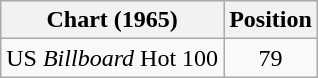<table class="wikitable">
<tr>
<th>Chart (1965)</th>
<th>Position</th>
</tr>
<tr>
<td>US <em>Billboard</em> Hot 100</td>
<td align="center">79</td>
</tr>
</table>
